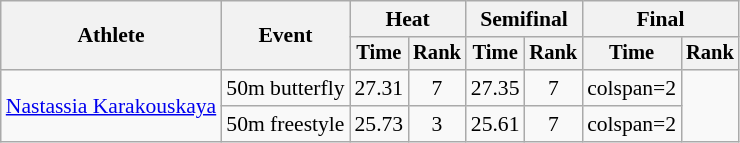<table class=wikitable style="font-size:90%">
<tr>
<th rowspan="2">Athlete</th>
<th rowspan="2">Event</th>
<th colspan="2">Heat</th>
<th colspan="2">Semifinal</th>
<th colspan="2">Final</th>
</tr>
<tr style="font-size:95%">
<th>Time</th>
<th>Rank</th>
<th>Time</th>
<th>Rank</th>
<th>Time</th>
<th>Rank</th>
</tr>
<tr align=center>
<td align=left rowspan=2><a href='#'>Nastassia Karakouskaya</a></td>
<td align=left>50m butterfly</td>
<td>27.31</td>
<td>7</td>
<td>27.35</td>
<td>7</td>
<td>colspan=2</td>
</tr>
<tr align=center>
<td align=left>50m freestyle</td>
<td>25.73</td>
<td>3</td>
<td>25.61</td>
<td>7</td>
<td>colspan=2</td>
</tr>
</table>
